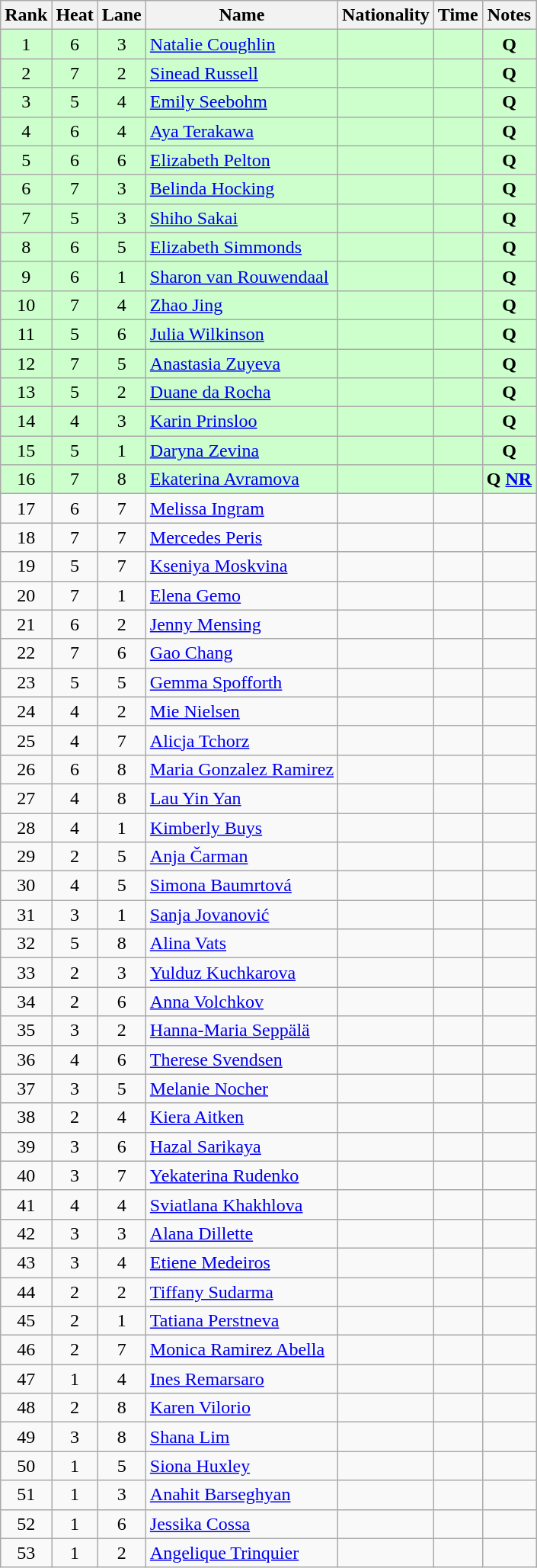<table class="wikitable sortable" style="text-align:center">
<tr>
<th>Rank</th>
<th>Heat</th>
<th>Lane</th>
<th>Name</th>
<th>Nationality</th>
<th>Time</th>
<th>Notes</th>
</tr>
<tr bgcolor=ccffcc>
<td>1</td>
<td>6</td>
<td>3</td>
<td align=left><a href='#'>Natalie Coughlin</a></td>
<td align=left></td>
<td></td>
<td><strong>Q</strong></td>
</tr>
<tr bgcolor=ccffcc>
<td>2</td>
<td>7</td>
<td>2</td>
<td align=left><a href='#'>Sinead Russell</a></td>
<td align=left></td>
<td></td>
<td><strong>Q</strong></td>
</tr>
<tr bgcolor=ccffcc>
<td>3</td>
<td>5</td>
<td>4</td>
<td align=left><a href='#'>Emily Seebohm</a></td>
<td align=left></td>
<td></td>
<td><strong>Q</strong></td>
</tr>
<tr bgcolor=ccffcc>
<td>4</td>
<td>6</td>
<td>4</td>
<td align=left><a href='#'>Aya Terakawa</a></td>
<td align=left></td>
<td></td>
<td><strong>Q</strong></td>
</tr>
<tr bgcolor=ccffcc>
<td>5</td>
<td>6</td>
<td>6</td>
<td align=left><a href='#'>Elizabeth Pelton</a></td>
<td align=left></td>
<td></td>
<td><strong>Q</strong></td>
</tr>
<tr bgcolor=ccffcc>
<td>6</td>
<td>7</td>
<td>3</td>
<td align=left><a href='#'>Belinda Hocking</a></td>
<td align=left></td>
<td></td>
<td><strong>Q</strong></td>
</tr>
<tr bgcolor=ccffcc>
<td>7</td>
<td>5</td>
<td>3</td>
<td align=left><a href='#'>Shiho Sakai</a></td>
<td align=left></td>
<td></td>
<td><strong>Q</strong></td>
</tr>
<tr bgcolor=ccffcc>
<td>8</td>
<td>6</td>
<td>5</td>
<td align=left><a href='#'>Elizabeth Simmonds</a></td>
<td align=left></td>
<td></td>
<td><strong>Q</strong></td>
</tr>
<tr bgcolor=ccffcc>
<td>9</td>
<td>6</td>
<td>1</td>
<td align=left><a href='#'>Sharon van Rouwendaal</a></td>
<td align=left></td>
<td></td>
<td><strong>Q</strong></td>
</tr>
<tr bgcolor=ccffcc>
<td>10</td>
<td>7</td>
<td>4</td>
<td align=left><a href='#'>Zhao Jing</a></td>
<td align=left></td>
<td></td>
<td><strong>Q</strong></td>
</tr>
<tr bgcolor=ccffcc>
<td>11</td>
<td>5</td>
<td>6</td>
<td align=left><a href='#'>Julia Wilkinson</a></td>
<td align=left></td>
<td></td>
<td><strong>Q</strong></td>
</tr>
<tr bgcolor=ccffcc>
<td>12</td>
<td>7</td>
<td>5</td>
<td align=left><a href='#'>Anastasia Zuyeva</a></td>
<td align=left></td>
<td></td>
<td><strong>Q</strong></td>
</tr>
<tr bgcolor=ccffcc>
<td>13</td>
<td>5</td>
<td>2</td>
<td align=left><a href='#'>Duane da Rocha</a></td>
<td align=left></td>
<td></td>
<td><strong>Q</strong></td>
</tr>
<tr bgcolor=ccffcc>
<td>14</td>
<td>4</td>
<td>3</td>
<td align=left><a href='#'>Karin Prinsloo</a></td>
<td align=left></td>
<td></td>
<td><strong>Q</strong></td>
</tr>
<tr bgcolor=ccffcc>
<td>15</td>
<td>5</td>
<td>1</td>
<td align=left><a href='#'>Daryna Zevina</a></td>
<td align=left></td>
<td></td>
<td><strong>Q</strong></td>
</tr>
<tr bgcolor=ccffcc>
<td>16</td>
<td>7</td>
<td>8</td>
<td align=left><a href='#'>Ekaterina Avramova</a></td>
<td align=left></td>
<td></td>
<td><strong>Q</strong> <strong><a href='#'>NR</a></strong></td>
</tr>
<tr>
<td>17</td>
<td>6</td>
<td>7</td>
<td align=left><a href='#'>Melissa Ingram</a></td>
<td align=left></td>
<td></td>
<td></td>
</tr>
<tr>
<td>18</td>
<td>7</td>
<td>7</td>
<td align=left><a href='#'>Mercedes Peris</a></td>
<td align=left></td>
<td></td>
<td></td>
</tr>
<tr>
<td>19</td>
<td>5</td>
<td>7</td>
<td align=left><a href='#'>Kseniya Moskvina</a></td>
<td align=left></td>
<td></td>
<td></td>
</tr>
<tr>
<td>20</td>
<td>7</td>
<td>1</td>
<td align=left><a href='#'>Elena Gemo</a></td>
<td align=left></td>
<td></td>
<td></td>
</tr>
<tr>
<td>21</td>
<td>6</td>
<td>2</td>
<td align=left><a href='#'>Jenny Mensing</a></td>
<td align=left></td>
<td></td>
<td></td>
</tr>
<tr>
<td>22</td>
<td>7</td>
<td>6</td>
<td align=left><a href='#'>Gao Chang</a></td>
<td align=left></td>
<td></td>
<td></td>
</tr>
<tr>
<td>23</td>
<td>5</td>
<td>5</td>
<td align=left><a href='#'>Gemma Spofforth</a></td>
<td align=left></td>
<td></td>
<td></td>
</tr>
<tr>
<td>24</td>
<td>4</td>
<td>2</td>
<td align=left><a href='#'>Mie Nielsen</a></td>
<td align=left></td>
<td></td>
<td></td>
</tr>
<tr>
<td>25</td>
<td>4</td>
<td>7</td>
<td align=left><a href='#'>Alicja Tchorz</a></td>
<td align=left></td>
<td></td>
<td></td>
</tr>
<tr>
<td>26</td>
<td>6</td>
<td>8</td>
<td align=left><a href='#'>Maria Gonzalez Ramirez</a></td>
<td align=left></td>
<td></td>
<td></td>
</tr>
<tr>
<td>27</td>
<td>4</td>
<td>8</td>
<td align=left><a href='#'>Lau Yin Yan</a></td>
<td align=left></td>
<td></td>
<td></td>
</tr>
<tr>
<td>28</td>
<td>4</td>
<td>1</td>
<td align=left><a href='#'>Kimberly Buys</a></td>
<td align=left></td>
<td></td>
<td></td>
</tr>
<tr>
<td>29</td>
<td>2</td>
<td>5</td>
<td align=left><a href='#'>Anja Čarman</a></td>
<td align=left></td>
<td></td>
<td></td>
</tr>
<tr>
<td>30</td>
<td>4</td>
<td>5</td>
<td align=left><a href='#'>Simona Baumrtová</a></td>
<td align=left></td>
<td></td>
<td></td>
</tr>
<tr>
<td>31</td>
<td>3</td>
<td>1</td>
<td align=left><a href='#'>Sanja Jovanović</a></td>
<td align=left></td>
<td></td>
<td></td>
</tr>
<tr>
<td>32</td>
<td>5</td>
<td>8</td>
<td align=left><a href='#'>Alina Vats</a></td>
<td align=left></td>
<td></td>
<td></td>
</tr>
<tr>
<td>33</td>
<td>2</td>
<td>3</td>
<td align=left><a href='#'>Yulduz Kuchkarova</a></td>
<td align=left></td>
<td></td>
<td></td>
</tr>
<tr>
<td>34</td>
<td>2</td>
<td>6</td>
<td align=left><a href='#'>Anna Volchkov</a></td>
<td align=left></td>
<td></td>
<td></td>
</tr>
<tr>
<td>35</td>
<td>3</td>
<td>2</td>
<td align=left><a href='#'>Hanna-Maria Seppälä</a></td>
<td align=left></td>
<td></td>
<td></td>
</tr>
<tr>
<td>36</td>
<td>4</td>
<td>6</td>
<td align=left><a href='#'>Therese Svendsen</a></td>
<td align=left></td>
<td></td>
<td></td>
</tr>
<tr>
<td>37</td>
<td>3</td>
<td>5</td>
<td align=left><a href='#'>Melanie Nocher</a></td>
<td align=left></td>
<td></td>
<td></td>
</tr>
<tr>
<td>38</td>
<td>2</td>
<td>4</td>
<td align=left><a href='#'>Kiera Aitken</a></td>
<td align=left></td>
<td></td>
<td></td>
</tr>
<tr>
<td>39</td>
<td>3</td>
<td>6</td>
<td align=left><a href='#'>Hazal Sarikaya</a></td>
<td align=left></td>
<td></td>
<td></td>
</tr>
<tr>
<td>40</td>
<td>3</td>
<td>7</td>
<td align=left><a href='#'>Yekaterina Rudenko</a></td>
<td align=left></td>
<td></td>
<td></td>
</tr>
<tr>
<td>41</td>
<td>4</td>
<td>4</td>
<td align=left><a href='#'>Sviatlana Khakhlova</a></td>
<td align=left></td>
<td></td>
<td></td>
</tr>
<tr>
<td>42</td>
<td>3</td>
<td>3</td>
<td align=left><a href='#'>Alana Dillette</a></td>
<td align=left></td>
<td></td>
<td></td>
</tr>
<tr>
<td>43</td>
<td>3</td>
<td>4</td>
<td align=left><a href='#'>Etiene Medeiros</a></td>
<td align=left></td>
<td></td>
<td></td>
</tr>
<tr>
<td>44</td>
<td>2</td>
<td>2</td>
<td align=left><a href='#'>Tiffany Sudarma</a></td>
<td align=left></td>
<td></td>
<td></td>
</tr>
<tr>
<td>45</td>
<td>2</td>
<td>1</td>
<td align=left><a href='#'>Tatiana Perstneva</a></td>
<td align=left></td>
<td></td>
<td></td>
</tr>
<tr>
<td>46</td>
<td>2</td>
<td>7</td>
<td align=left><a href='#'>Monica Ramirez Abella</a></td>
<td align=left></td>
<td></td>
<td></td>
</tr>
<tr>
<td>47</td>
<td>1</td>
<td>4</td>
<td align=left><a href='#'>Ines Remarsaro</a></td>
<td align=left></td>
<td></td>
<td></td>
</tr>
<tr>
<td>48</td>
<td>2</td>
<td>8</td>
<td align=left><a href='#'>Karen Vilorio</a></td>
<td align=left></td>
<td></td>
<td></td>
</tr>
<tr>
<td>49</td>
<td>3</td>
<td>8</td>
<td align=left><a href='#'>Shana Lim</a></td>
<td align=left></td>
<td></td>
<td></td>
</tr>
<tr>
<td>50</td>
<td>1</td>
<td>5</td>
<td align=left><a href='#'>Siona Huxley</a></td>
<td align=left></td>
<td></td>
<td></td>
</tr>
<tr>
<td>51</td>
<td>1</td>
<td>3</td>
<td align=left><a href='#'>Anahit Barseghyan</a></td>
<td align=left></td>
<td></td>
<td></td>
</tr>
<tr>
<td>52</td>
<td>1</td>
<td>6</td>
<td align=left><a href='#'>Jessika Cossa</a></td>
<td align=left></td>
<td></td>
<td></td>
</tr>
<tr>
<td>53</td>
<td>1</td>
<td>2</td>
<td align=left><a href='#'>Angelique Trinquier</a></td>
<td align=left></td>
<td></td>
<td></td>
</tr>
</table>
